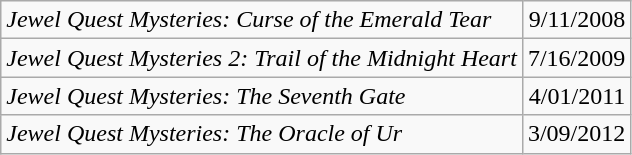<table class="wikitable" style="text-align:right">
<tr>
<td style="text-align:left"><em>Jewel Quest Mysteries: Curse of the Emerald Tear</em></td>
<td>9/11/2008</td>
</tr>
<tr>
<td style="text-align:left"><em>Jewel Quest Mysteries 2: Trail of the Midnight Heart</em></td>
<td>7/16/2009</td>
</tr>
<tr>
<td style="text-align:left"><em>Jewel Quest Mysteries: The Seventh Gate</em></td>
<td>4/01/2011</td>
</tr>
<tr>
<td style="text-align:left"><em>Jewel Quest Mysteries: The Oracle of Ur</em></td>
<td>3/09/2012</td>
</tr>
</table>
